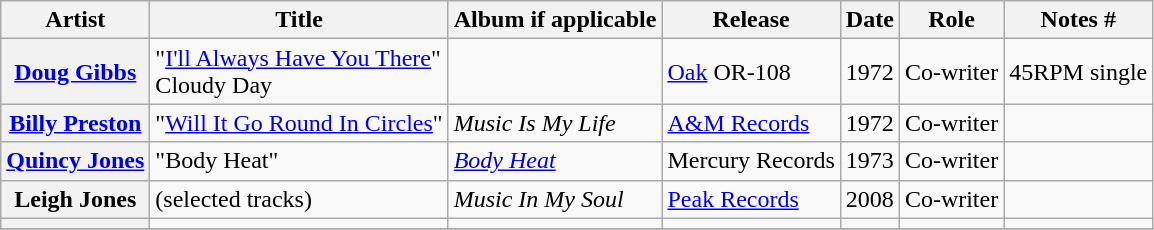<table class="wikitable plainrowheaders sortable">
<tr>
<th scope="col">Artist</th>
<th scope="col">Title</th>
<th scope="col">Album if applicable</th>
<th scope="col">Release</th>
<th scope="col">Date</th>
<th scope="col">Role</th>
<th scope="col" class="unsortable">Notes #</th>
</tr>
<tr>
<th scope="row"><a href='#'>Doug Gibbs</a></th>
<td>"<a href='#'>I'll Always Have You There</a>"<br>Cloudy Day</td>
<td></td>
<td><a href='#'>Oak</a> OR-108</td>
<td>1972</td>
<td>Co-writer</td>
<td>45RPM single</td>
</tr>
<tr>
<th scope="row"><a href='#'>Billy Preston</a></th>
<td>"<a href='#'>Will It Go Round In Circles</a>"</td>
<td><em>Music Is My Life</em></td>
<td><a href='#'>A&M Records</a></td>
<td>1972</td>
<td>Co-writer</td>
<td></td>
</tr>
<tr>
<th scope="row"><a href='#'>Quincy Jones</a></th>
<td>"Body Heat"</td>
<td><em><a href='#'>Body Heat</a></em></td>
<td>Mercury Records</td>
<td>1973</td>
<td>Co-writer</td>
<td></td>
</tr>
<tr>
<th scope="row">Leigh Jones</th>
<td>(selected tracks)</td>
<td><em>Music In My Soul</em></td>
<td><a href='#'>Peak Records</a></td>
<td>2008</td>
<td>Co-writer</td>
<td></td>
</tr>
<tr>
<th scope="row"></th>
<td></td>
<td></td>
<td></td>
<td></td>
<td></td>
<td></td>
</tr>
<tr>
</tr>
</table>
